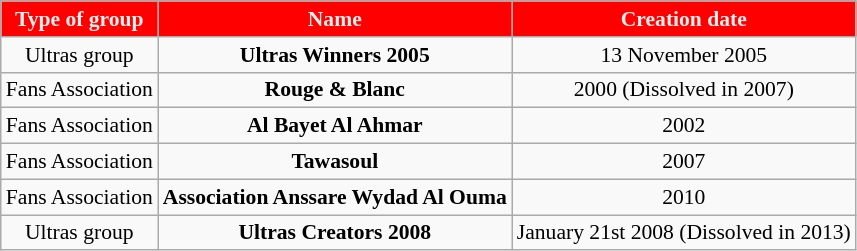<table class="wikitable" style="font-size:90%; text-align: center">
<tr>
<th style="color:#EFEFEF; background:#FF0000;">Type of group</th>
<th style="color:#EFEFEF; background:#FF0000;">Name</th>
<th style="color:#EFEFEF; background:#FF0000;">Creation date</th>
</tr>
<tr>
<td>Ultras group</td>
<td><strong>Ultras Winners 2005</strong></td>
<td>13 November 2005</td>
</tr>
<tr>
<td>Fans Association</td>
<td><strong>Rouge & Blanc</strong></td>
<td>2000 (Dissolved in 2007)</td>
</tr>
<tr>
<td>Fans Association</td>
<td><strong>Al Bayet Al Ahmar</strong></td>
<td>2002</td>
</tr>
<tr>
<td>Fans Association</td>
<td><strong>Tawasoul</strong></td>
<td>2007</td>
</tr>
<tr>
<td>Fans Association</td>
<td><strong>Association Anssare Wydad Al Ouma</strong></td>
<td>2010</td>
</tr>
<tr>
<td>Ultras group</td>
<td><strong>Ultras Creators 2008</strong></td>
<td>January 21st 2008 (Dissolved in 2013)</td>
</tr>
</table>
